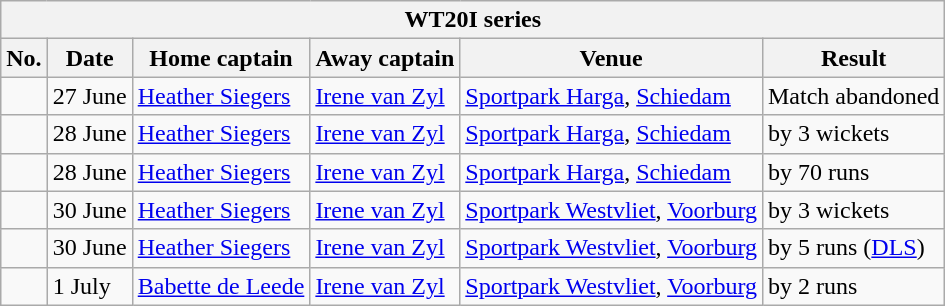<table class="wikitable">
<tr>
<th colspan="6">WT20I series</th>
</tr>
<tr>
<th>No.</th>
<th>Date</th>
<th>Home captain</th>
<th>Away captain</th>
<th>Venue</th>
<th>Result</th>
</tr>
<tr>
<td></td>
<td>27 June</td>
<td><a href='#'>Heather Siegers</a></td>
<td><a href='#'>Irene van Zyl</a></td>
<td><a href='#'>Sportpark Harga</a>, <a href='#'>Schiedam</a></td>
<td>Match abandoned</td>
</tr>
<tr>
<td></td>
<td>28 June</td>
<td><a href='#'>Heather Siegers</a></td>
<td><a href='#'>Irene van Zyl</a></td>
<td><a href='#'>Sportpark Harga</a>, <a href='#'>Schiedam</a></td>
<td> by 3 wickets</td>
</tr>
<tr>
<td></td>
<td>28 June</td>
<td><a href='#'>Heather Siegers</a></td>
<td><a href='#'>Irene van Zyl</a></td>
<td><a href='#'>Sportpark Harga</a>, <a href='#'>Schiedam</a></td>
<td> by 70 runs</td>
</tr>
<tr>
<td></td>
<td>30 June</td>
<td><a href='#'>Heather Siegers</a></td>
<td><a href='#'>Irene van Zyl</a></td>
<td><a href='#'>Sportpark Westvliet</a>, <a href='#'>Voorburg</a></td>
<td> by 3 wickets</td>
</tr>
<tr>
<td></td>
<td>30 June</td>
<td><a href='#'>Heather Siegers</a></td>
<td><a href='#'>Irene van Zyl</a></td>
<td><a href='#'>Sportpark Westvliet</a>, <a href='#'>Voorburg</a></td>
<td> by 5 runs (<a href='#'>DLS</a>)</td>
</tr>
<tr>
<td></td>
<td>1 July</td>
<td><a href='#'>Babette de Leede</a></td>
<td><a href='#'>Irene van Zyl</a></td>
<td><a href='#'>Sportpark Westvliet</a>, <a href='#'>Voorburg</a></td>
<td> by 2 runs</td>
</tr>
</table>
